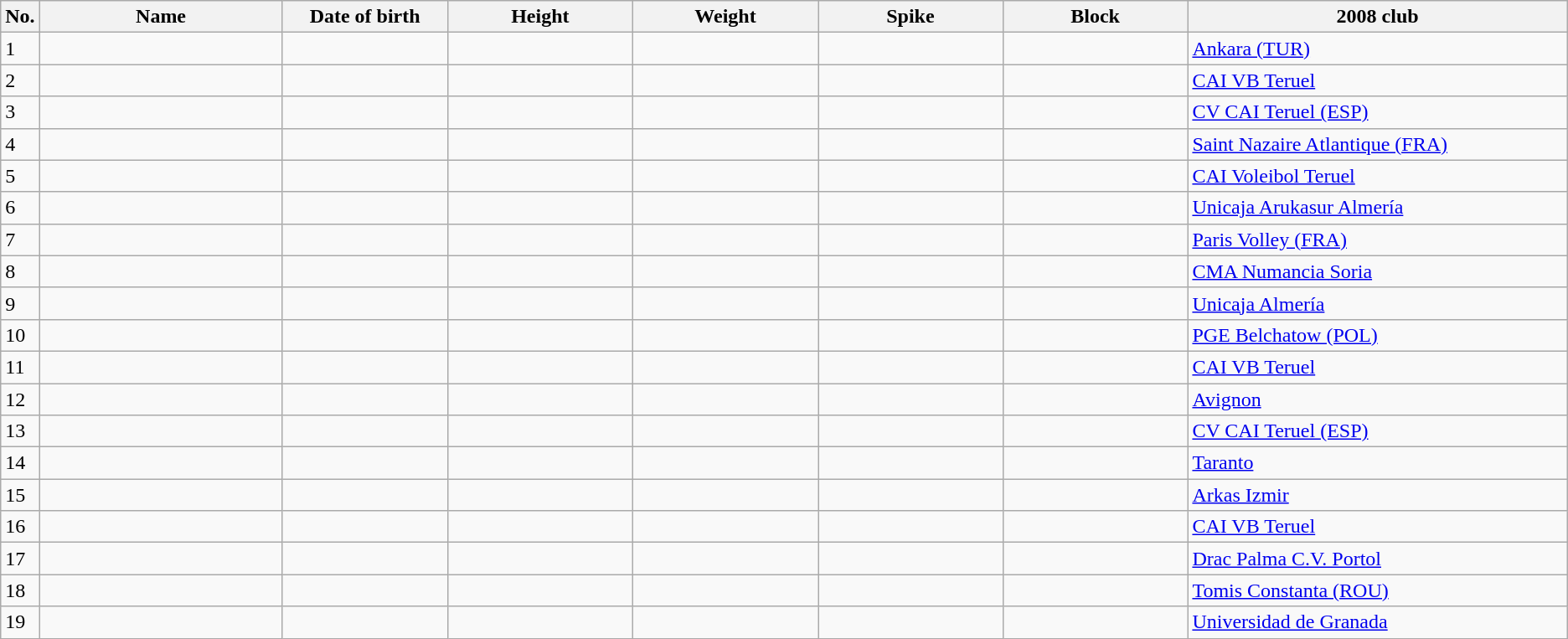<table class="wikitable sortable" style=font-size:100%; text-align:center;>
<tr>
<th>No.</th>
<th style=width:12em>Name</th>
<th style=width:8em>Date of birth</th>
<th style=width:9em>Height</th>
<th style=width:9em>Weight</th>
<th style=width:9em>Spike</th>
<th style=width:9em>Block</th>
<th style=width:19em>2008 club</th>
</tr>
<tr>
<td>1</td>
<td align=left></td>
<td align=right></td>
<td></td>
<td></td>
<td></td>
<td></td>
<td align=left><a href='#'>Ankara (TUR)</a></td>
</tr>
<tr>
<td>2</td>
<td align=left></td>
<td align=right></td>
<td></td>
<td></td>
<td></td>
<td></td>
<td align=left><a href='#'>CAI VB Teruel</a></td>
</tr>
<tr>
<td>3</td>
<td align=left></td>
<td align=right></td>
<td></td>
<td></td>
<td></td>
<td></td>
<td align=left><a href='#'>CV CAI Teruel (ESP)</a></td>
</tr>
<tr>
<td>4</td>
<td align=left></td>
<td align=right></td>
<td></td>
<td></td>
<td></td>
<td></td>
<td align=left><a href='#'>Saint Nazaire Atlantique (FRA)</a></td>
</tr>
<tr>
<td>5</td>
<td align=left></td>
<td align=right></td>
<td></td>
<td></td>
<td></td>
<td></td>
<td align=left><a href='#'>CAI Voleibol Teruel</a></td>
</tr>
<tr>
<td>6</td>
<td align=left></td>
<td align=right></td>
<td></td>
<td></td>
<td></td>
<td></td>
<td align=left><a href='#'>Unicaja Arukasur Almería</a></td>
</tr>
<tr>
<td>7</td>
<td align=left></td>
<td align=right></td>
<td></td>
<td></td>
<td></td>
<td></td>
<td align=left><a href='#'>Paris Volley (FRA)</a></td>
</tr>
<tr>
<td>8</td>
<td align=left></td>
<td align=right></td>
<td></td>
<td></td>
<td></td>
<td></td>
<td align=left><a href='#'>CMA Numancia Soria</a></td>
</tr>
<tr>
<td>9</td>
<td align=left></td>
<td align=right></td>
<td></td>
<td></td>
<td></td>
<td></td>
<td align=left><a href='#'>Unicaja Almería</a></td>
</tr>
<tr>
<td>10</td>
<td align=left></td>
<td align=right></td>
<td></td>
<td></td>
<td></td>
<td></td>
<td align=left><a href='#'>PGE Belchatow (POL)</a></td>
</tr>
<tr>
<td>11</td>
<td align=left></td>
<td align=right></td>
<td></td>
<td></td>
<td></td>
<td></td>
<td align=left><a href='#'>CAI VB Teruel</a></td>
</tr>
<tr>
<td>12</td>
<td align=left></td>
<td align=right></td>
<td></td>
<td></td>
<td></td>
<td></td>
<td align=left><a href='#'>Avignon</a></td>
</tr>
<tr>
<td>13</td>
<td align=left></td>
<td align=right></td>
<td></td>
<td></td>
<td></td>
<td></td>
<td align=left><a href='#'>CV CAI Teruel (ESP)</a></td>
</tr>
<tr>
<td>14</td>
<td align=left></td>
<td align=right></td>
<td></td>
<td></td>
<td></td>
<td></td>
<td align=left><a href='#'>Taranto</a></td>
</tr>
<tr>
<td>15</td>
<td align=left></td>
<td align=right></td>
<td></td>
<td></td>
<td></td>
<td></td>
<td align=left><a href='#'>Arkas Izmir</a></td>
</tr>
<tr>
<td>16</td>
<td align=left></td>
<td align=right></td>
<td></td>
<td></td>
<td></td>
<td></td>
<td align=left><a href='#'>CAI VB Teruel</a></td>
</tr>
<tr>
<td>17</td>
<td align=left></td>
<td align=right></td>
<td></td>
<td></td>
<td></td>
<td></td>
<td align=left><a href='#'>Drac Palma C.V. Portol</a></td>
</tr>
<tr>
<td>18</td>
<td align=left></td>
<td align=right></td>
<td></td>
<td></td>
<td></td>
<td></td>
<td align=left><a href='#'>Tomis Constanta (ROU)</a></td>
</tr>
<tr>
<td>19</td>
<td align=left></td>
<td align=right></td>
<td></td>
<td></td>
<td></td>
<td></td>
<td align=left><a href='#'>Universidad de Granada</a></td>
</tr>
</table>
